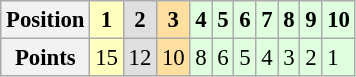<table class="wikitable" style="font-size: 95%;">
<tr>
<th>Position</th>
<th style="background:#ffffbf;">1</th>
<th style="background:#dfdfdf;">2</th>
<th style="background:#ffdf9f;">3</th>
<th style="background:#dfffdf;">4</th>
<th style="background:#dfffdf;">5</th>
<th style="background:#dfffdf;">6</th>
<th style="background:#dfffdf;">7</th>
<th style="background:#dfffdf;">8</th>
<th style="background:#dfffdf;">9</th>
<th style="background:#dfffdf;">10</th>
</tr>
<tr>
<th>Points</th>
<td style="background:#ffffbf;">15</td>
<td style="background:#dfdfdf;">12</td>
<td style="background:#ffdf9f;">10</td>
<td style="background:#dfffdf;">8</td>
<td style="background:#dfffdf;">6</td>
<td style="background:#dfffdf;">5</td>
<td style="background:#dfffdf;">4</td>
<td style="background:#dfffdf;">3</td>
<td style="background:#dfffdf;">2</td>
<td style="background:#dfffdf;">1</td>
</tr>
</table>
